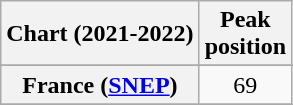<table class="wikitable sortable plainrowheaders" style="text-align:center">
<tr>
<th scope="col">Chart (2021-2022)</th>
<th scope="col">Peak<br>position</th>
</tr>
<tr>
</tr>
<tr>
</tr>
<tr>
</tr>
<tr>
<th scope="row">France (<a href='#'>SNEP</a>)</th>
<td>69</td>
</tr>
<tr>
</tr>
<tr>
</tr>
<tr>
</tr>
<tr>
</tr>
<tr>
</tr>
<tr>
</tr>
</table>
